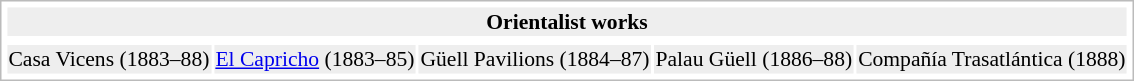<table style="margin:1em auto; padding:2px; border: 1px solid #BBB; text-align:center; font-size:90%">
<tr>
<th colspan="5" style="background:#EEE">Orientalist works</th>
</tr>
<tr>
<td></td>
<td></td>
<td></td>
<td></td>
<td></td>
</tr>
<tr style="background:#EEE">
<td>Casa Vicens (1883–88)</td>
<td><a href='#'>El Capricho</a> (1883–85)</td>
<td>Güell Pavilions (1884–87)</td>
<td>Palau Güell (1886–88)</td>
<td>Compañía Trasatlántica (1888)</td>
</tr>
</table>
